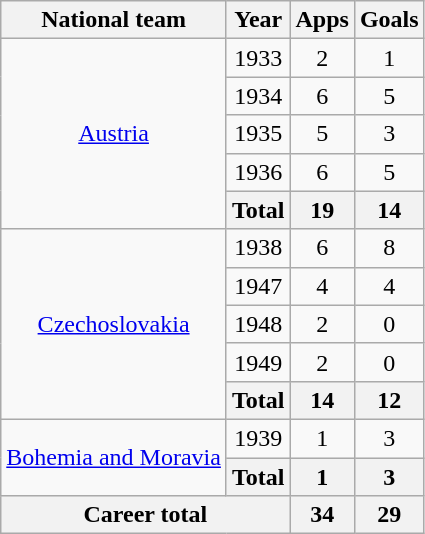<table class="wikitable" style="text-align:center">
<tr>
<th>National team</th>
<th>Year</th>
<th>Apps</th>
<th>Goals</th>
</tr>
<tr>
<td rowspan="5"><a href='#'>Austria</a></td>
<td>1933</td>
<td>2</td>
<td>1</td>
</tr>
<tr>
<td>1934</td>
<td>6</td>
<td>5</td>
</tr>
<tr>
<td>1935</td>
<td>5</td>
<td>3</td>
</tr>
<tr>
<td>1936</td>
<td>6</td>
<td>5</td>
</tr>
<tr>
<th>Total</th>
<th>19</th>
<th>14</th>
</tr>
<tr>
<td rowspan="5"><a href='#'>Czechoslovakia</a></td>
<td>1938</td>
<td>6</td>
<td>8</td>
</tr>
<tr>
<td>1947</td>
<td>4</td>
<td>4</td>
</tr>
<tr>
<td>1948</td>
<td>2</td>
<td>0</td>
</tr>
<tr>
<td>1949</td>
<td>2</td>
<td>0</td>
</tr>
<tr>
<th>Total</th>
<th>14</th>
<th>12</th>
</tr>
<tr>
<td rowspan="2"><a href='#'>Bohemia and Moravia</a></td>
<td>1939</td>
<td>1</td>
<td>3</td>
</tr>
<tr>
<th>Total</th>
<th>1</th>
<th>3</th>
</tr>
<tr>
<th colspan="2">Career total</th>
<th>34</th>
<th>29</th>
</tr>
</table>
